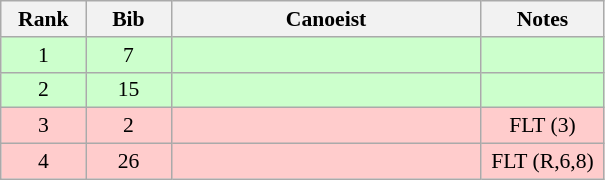<table class="wikitable" style="font-size:90%; text-align:center">
<tr>
<th width="50">Rank</th>
<th width="50">Bib</th>
<th width="200">Canoeist</th>
<th width="75">Notes</th>
</tr>
<tr bgcolor="#CCFFCC">
<td>1</td>
<td>7</td>
<td align="left"></td>
<td></td>
</tr>
<tr bgcolor="#CCFFCC">
<td>2</td>
<td>15</td>
<td align="left"></td>
<td></td>
</tr>
<tr bgcolor="#FFCCCC">
<td>3</td>
<td>2</td>
<td align="left"></td>
<td>FLT (3)</td>
</tr>
<tr bgcolor="#FFCCCC">
<td>4</td>
<td>26</td>
<td align="left"></td>
<td>FLT (R,6,8)</td>
</tr>
</table>
